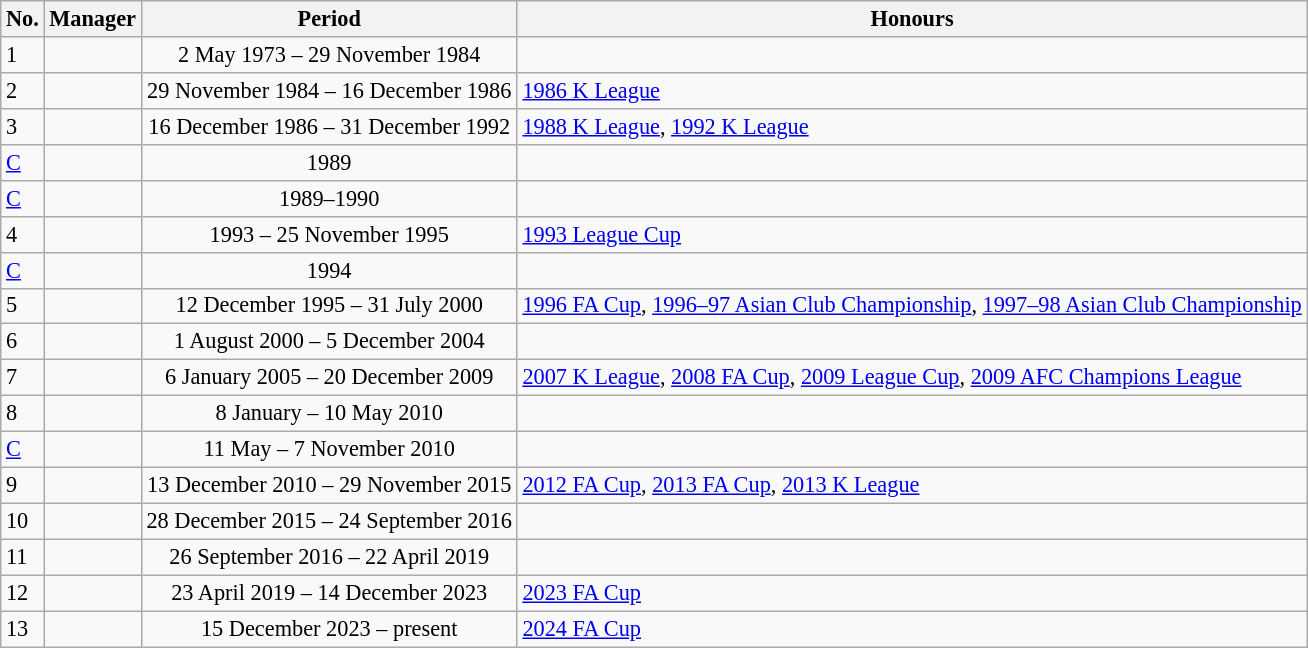<table class="wikitable plainrowheaders" style="font-size:93%;">
<tr>
<th>No.</th>
<th>Manager</th>
<th>Period</th>
<th>Honours</th>
</tr>
<tr>
<td>1</td>
<td> </td>
<td align=center>2 May 1973 – 29 November 1984</td>
<td></td>
</tr>
<tr>
<td>2</td>
<td> </td>
<td align=center>29 November 1984 – 16 December 1986</td>
<td><a href='#'>1986 K League</a></td>
</tr>
<tr>
<td>3</td>
<td> </td>
<td align=center>16 December 1986 – 31 December 1992</td>
<td><a href='#'>1988 K League</a>, <a href='#'>1992 K League</a></td>
</tr>
<tr>
<td><a href='#'>C</a></td>
<td> <em></em><br> <em></em></td>
<td align=center>1989</td>
<td></td>
</tr>
<tr>
<td><a href='#'>C</a></td>
<td> <em></em></td>
<td align=center>1989–1990</td>
<td></td>
</tr>
<tr>
<td>4</td>
<td> </td>
<td align=center>1993 – 25 November 1995</td>
<td><a href='#'>1993 League Cup</a></td>
</tr>
<tr>
<td><a href='#'>C</a></td>
<td> <em></em></td>
<td align=center>1994</td>
<td></td>
</tr>
<tr>
<td>5</td>
<td> </td>
<td align=center>12 December 1995 – 31 July 2000</td>
<td><a href='#'>1996 FA Cup</a>, <a href='#'>1996–97 Asian Club Championship</a>, <a href='#'>1997–98 Asian Club Championship</a></td>
</tr>
<tr>
<td>6</td>
<td> </td>
<td align=center>1 August 2000 – 5 December 2004</td>
<td></td>
</tr>
<tr>
<td>7</td>
<td> </td>
<td align=center>6 January 2005 – 20 December 2009</td>
<td><a href='#'>2007 K League</a>, <a href='#'>2008 FA Cup</a>, <a href='#'>2009 League Cup</a>, <a href='#'>2009 AFC Champions League</a></td>
</tr>
<tr>
<td>8</td>
<td> </td>
<td align=center>8 January – 10 May 2010</td>
<td></td>
</tr>
<tr>
<td><a href='#'>C</a></td>
<td> <em></em></td>
<td align=center>11 May – 7 November 2010</td>
<td></td>
</tr>
<tr>
<td>9</td>
<td> </td>
<td align=center>13 December 2010 – 29 November 2015</td>
<td><a href='#'>2012 FA Cup</a>, <a href='#'>2013 FA Cup</a>, <a href='#'>2013 K League</a></td>
</tr>
<tr>
<td>10</td>
<td> </td>
<td align=center>28 December 2015 – 24 September 2016</td>
<td></td>
</tr>
<tr>
<td>11</td>
<td> </td>
<td align=center>26 September 2016 – 22 April 2019</td>
<td></td>
</tr>
<tr>
<td>12</td>
<td> </td>
<td align=center>23 April 2019 – 14 December 2023</td>
<td><a href='#'>2023 FA Cup</a></td>
</tr>
<tr>
<td>13</td>
<td> </td>
<td align=center>15 December 2023 – present</td>
<td><a href='#'>2024 FA Cup</a></td>
</tr>
</table>
